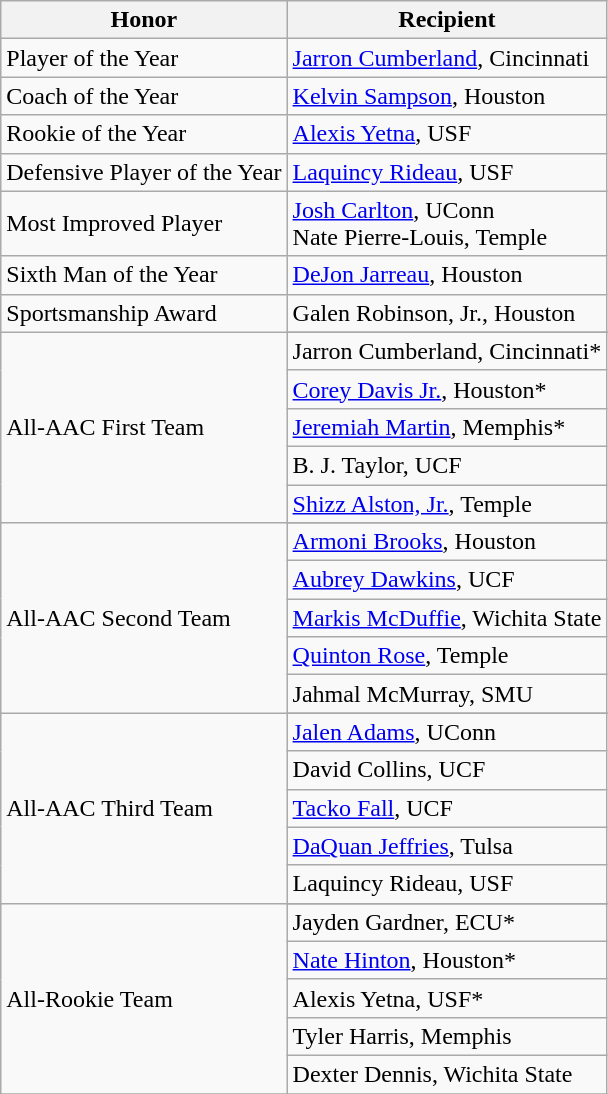<table class="wikitable" border="1">
<tr>
<th>Honor</th>
<th>Recipient</th>
</tr>
<tr>
<td>Player of the Year</td>
<td><a href='#'>Jarron Cumberland</a>, Cincinnati</td>
</tr>
<tr>
<td>Coach of the Year</td>
<td><a href='#'>Kelvin Sampson</a>, Houston</td>
</tr>
<tr>
<td>Rookie of the Year</td>
<td><a href='#'>Alexis Yetna</a>, USF</td>
</tr>
<tr>
<td>Defensive Player of the Year</td>
<td><a href='#'>Laquincy Rideau</a>, USF</td>
</tr>
<tr>
<td>Most Improved Player</td>
<td><a href='#'>Josh Carlton</a>, UConn<br>Nate Pierre-Louis, Temple</td>
</tr>
<tr>
<td>Sixth Man of the Year</td>
<td><a href='#'>DeJon Jarreau</a>, Houston</td>
</tr>
<tr>
<td>Sportsmanship Award</td>
<td>Galen Robinson, Jr., Houston</td>
</tr>
<tr>
<td rowspan="6" valign="middle">All-AAC First Team</td>
</tr>
<tr>
<td>Jarron Cumberland, Cincinnati*</td>
</tr>
<tr>
<td><a href='#'>Corey Davis Jr.</a>, Houston*</td>
</tr>
<tr>
<td><a href='#'>Jeremiah Martin</a>, Memphis*</td>
</tr>
<tr>
<td>B. J. Taylor, UCF</td>
</tr>
<tr>
<td><a href='#'>Shizz Alston, Jr.</a>, Temple</td>
</tr>
<tr>
<td rowspan="6" valign="middle">All-AAC Second Team</td>
</tr>
<tr>
<td><a href='#'>Armoni Brooks</a>, Houston</td>
</tr>
<tr>
<td><a href='#'>Aubrey Dawkins</a>, UCF</td>
</tr>
<tr>
<td><a href='#'>Markis McDuffie</a>, Wichita State</td>
</tr>
<tr>
<td><a href='#'>Quinton Rose</a>, Temple</td>
</tr>
<tr>
<td>Jahmal McMurray, SMU</td>
</tr>
<tr>
<td rowspan="6" valign="middle">All-AAC Third Team</td>
</tr>
<tr>
<td><a href='#'>Jalen Adams</a>, UConn</td>
</tr>
<tr>
<td>David Collins, UCF</td>
</tr>
<tr>
<td><a href='#'>Tacko Fall</a>, UCF</td>
</tr>
<tr>
<td><a href='#'>DaQuan Jeffries</a>, Tulsa</td>
</tr>
<tr>
<td>Laquincy Rideau, USF</td>
</tr>
<tr>
<td rowspan="6" valign="middle">All-Rookie Team</td>
</tr>
<tr>
<td>Jayden Gardner, ECU*</td>
</tr>
<tr>
<td><a href='#'>Nate Hinton</a>, Houston*</td>
</tr>
<tr>
<td>Alexis Yetna, USF*</td>
</tr>
<tr>
<td>Tyler Harris, Memphis</td>
</tr>
<tr>
<td>Dexter Dennis, Wichita State</td>
</tr>
<tr>
</tr>
</table>
